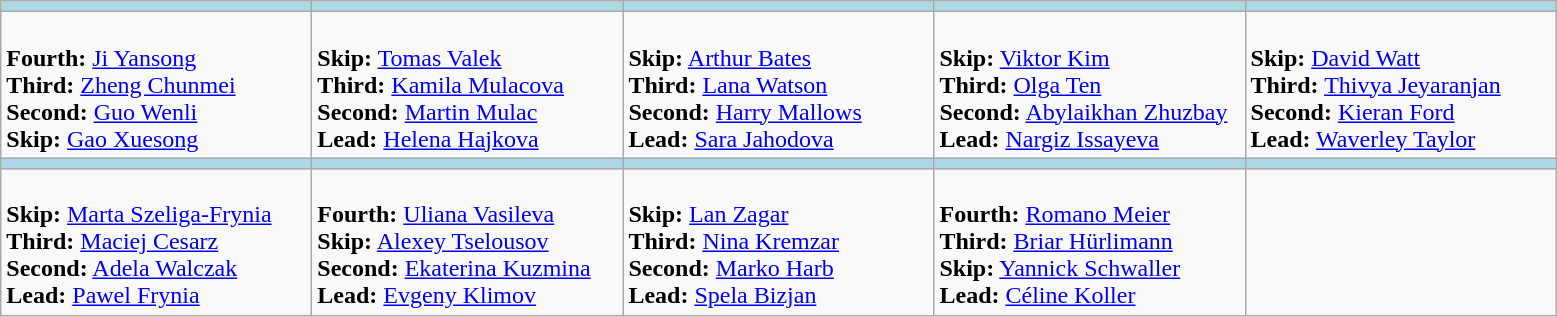<table class="wikitable">
<tr>
<th style="background: #ADD8E6;" width=200></th>
<th style="background: #ADD8E6;" width=200></th>
<th style="background: #ADD8E6;" width=200></th>
<th style="background: #ADD8E6;" width=200></th>
<th style="background: #ADD8E6;" width=200></th>
</tr>
<tr>
<td><br><strong>Fourth:</strong> <a href='#'>Ji Yansong</a><br>
<strong>Third:</strong> <a href='#'>Zheng Chunmei</a><br>
<strong>Second:</strong> <a href='#'>Guo Wenli</a><br>
<strong>Skip:</strong> <a href='#'>Gao Xuesong</a></td>
<td><br><strong>Skip:</strong> <a href='#'>Tomas Valek</a><br>
<strong>Third:</strong> <a href='#'>Kamila Mulacova</a><br>
<strong>Second:</strong> <a href='#'>Martin Mulac</a><br>
<strong>Lead:</strong> <a href='#'>Helena Hajkova</a></td>
<td><br><strong>Skip:</strong> <a href='#'>Arthur Bates</a><br>
<strong>Third:</strong> <a href='#'>Lana Watson</a><br>
<strong>Second:</strong> <a href='#'>Harry Mallows</a><br>
<strong>Lead:</strong> <a href='#'>Sara Jahodova</a></td>
<td><br><strong>Skip:</strong> <a href='#'>Viktor Kim</a><br>
<strong>Third:</strong> <a href='#'>Olga Ten</a><br>
<strong>Second:</strong> <a href='#'>Abylaikhan Zhuzbay</a><br>
<strong>Lead:</strong> <a href='#'>Nargiz Issayeva</a></td>
<td><br><strong>Skip:</strong> <a href='#'>David Watt</a><br>
<strong>Third:</strong> <a href='#'>Thivya Jeyaranjan</a><br>
<strong>Second:</strong> <a href='#'>Kieran Ford</a><br>
<strong>Lead:</strong> <a href='#'>Waverley Taylor</a></td>
</tr>
<tr>
<th style="background: #ADD8E6;" width=200></th>
<th style="background: #ADD8E6;" width=200></th>
<th style="background: #ADD8E6;" width=200></th>
<th style="background: #ADD8E6;" width=200></th>
<th style="background: #ADD8E6;" width=200></th>
</tr>
<tr>
<td><br><strong>Skip:</strong> <a href='#'>Marta Szeliga-Frynia</a><br>
<strong>Third:</strong> <a href='#'>Maciej Cesarz</a><br>
<strong>Second:</strong> <a href='#'>Adela Walczak</a><br>
<strong>Lead:</strong> <a href='#'>Pawel Frynia</a></td>
<td><br><strong>Fourth:</strong> <a href='#'>Uliana Vasileva</a><br>
<strong>Skip:</strong> <a href='#'>Alexey Tselousov</a><br>
<strong>Second:</strong> <a href='#'>Ekaterina Kuzmina</a><br>
<strong>Lead:</strong> <a href='#'>Evgeny Klimov</a></td>
<td><br><strong>Skip:</strong> <a href='#'>Lan Zagar</a><br>
<strong>Third:</strong> <a href='#'>Nina Kremzar</a><br>
<strong>Second:</strong> <a href='#'>Marko Harb</a><br>
<strong>Lead:</strong> <a href='#'>Spela Bizjan</a></td>
<td><br><strong>Fourth:</strong> <a href='#'>Romano Meier</a><br>
<strong>Third:</strong> <a href='#'>Briar Hürlimann</a><br>
<strong>Skip:</strong> <a href='#'>Yannick Schwaller</a><br>
<strong>Lead:</strong> <a href='#'>Céline Koller</a></td>
<td></td>
</tr>
</table>
